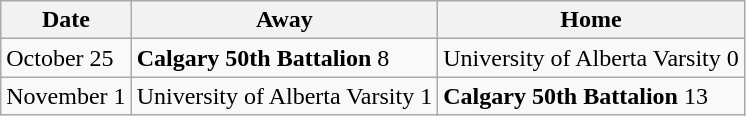<table class="wikitable">
<tr>
<th>Date</th>
<th>Away</th>
<th>Home</th>
</tr>
<tr>
<td>October 25</td>
<td><strong>Calgary 50th Battalion</strong> 8</td>
<td>University of Alberta Varsity 0</td>
</tr>
<tr>
<td>November 1</td>
<td>University of Alberta Varsity 1</td>
<td><strong>Calgary 50th Battalion</strong> 13</td>
</tr>
</table>
